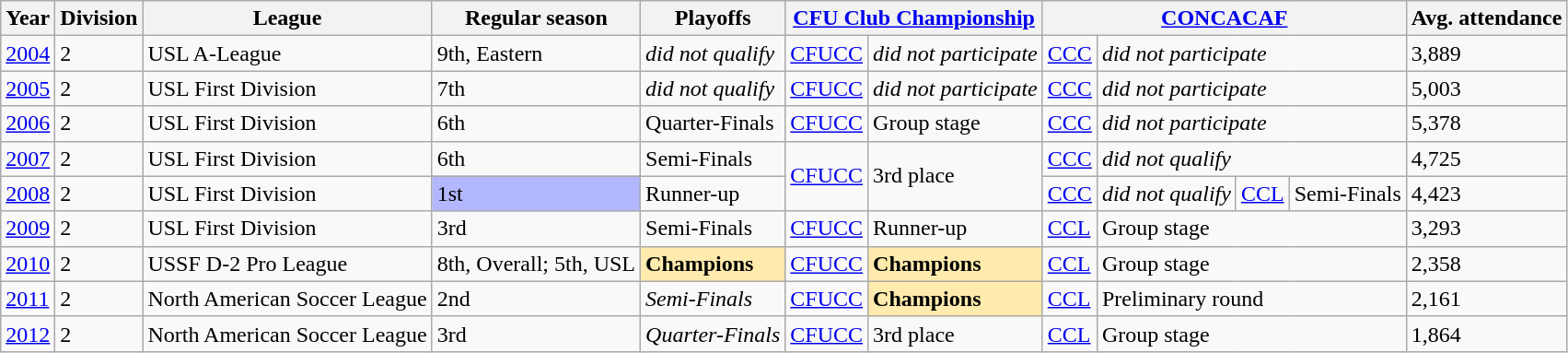<table class="wikitable"  style="text-align: left;">
<tr>
<th>Year</th>
<th>Division</th>
<th>League</th>
<th>Regular season</th>
<th>Playoffs</th>
<th colspan=2><a href='#'>CFU Club Championship</a></th>
<th colspan=4><a href='#'>CONCACAF</a></th>
<th>Avg. attendance</th>
</tr>
<tr>
<td><a href='#'>2004</a></td>
<td>2</td>
<td>USL A-League</td>
<td>9th, Eastern</td>
<td><em>did not qualify</em></td>
<td><a href='#'>CFUCC</a></td>
<td><em>did not participate</em></td>
<td><a href='#'>CCC</a></td>
<td colspan=3><em>did not participate</em></td>
<td>3,889</td>
</tr>
<tr>
<td><a href='#'>2005</a></td>
<td>2</td>
<td>USL First Division</td>
<td>7th</td>
<td><em>did not qualify</em></td>
<td><a href='#'>CFUCC</a></td>
<td><em>did not participate</em></td>
<td><a href='#'>CCC</a></td>
<td colspan=3><em>did not participate</em></td>
<td>5,003</td>
</tr>
<tr>
<td><a href='#'>2006</a></td>
<td>2</td>
<td>USL First Division</td>
<td>6th</td>
<td>Quarter-Finals</td>
<td><a href='#'>CFUCC</a></td>
<td>Group stage</td>
<td><a href='#'>CCC</a></td>
<td colspan=3><em>did not participate</em></td>
<td>5,378</td>
</tr>
<tr>
<td><a href='#'>2007</a></td>
<td>2</td>
<td>USL First Division</td>
<td>6th</td>
<td>Semi-Finals</td>
<td style="text-align:center;" rowspan="2"><a href='#'>CFUCC</a></td>
<td rowspan=2>3rd place</td>
<td><a href='#'>CCC</a></td>
<td colspan=3><em>did not qualify</em></td>
<td>4,725</td>
</tr>
<tr>
<td><a href='#'>2008</a></td>
<td>2</td>
<td>USL First Division</td>
<td bgcolor=B3B7FF>1st</td>
<td>Runner-up</td>
<td><a href='#'>CCC</a></td>
<td><em>did not qualify</em></td>
<td><a href='#'>CCL</a></td>
<td>Semi-Finals</td>
<td>4,423</td>
</tr>
<tr>
<td><a href='#'>2009</a></td>
<td>2</td>
<td>USL First Division</td>
<td>3rd</td>
<td>Semi-Finals</td>
<td><a href='#'>CFUCC</a></td>
<td>Runner-up</td>
<td><a href='#'>CCL</a></td>
<td colspan=3>Group stage</td>
<td>3,293</td>
</tr>
<tr>
<td><a href='#'>2010</a></td>
<td>2</td>
<td>USSF D-2 Pro League</td>
<td>8th, Overall; 5th, USL</td>
<td bgcolor=FFEBAD><strong>Champions</strong></td>
<td><a href='#'>CFUCC</a></td>
<td bgcolor=FFEBAD><strong>Champions</strong></td>
<td><a href='#'>CCL</a></td>
<td colspan=3>Group stage</td>
<td>2,358</td>
</tr>
<tr>
<td><a href='#'>2011</a></td>
<td>2</td>
<td>North American Soccer League</td>
<td>2nd</td>
<td><em>Semi-Finals</em></td>
<td><a href='#'>CFUCC</a></td>
<td bgcolor=FFEBAD><strong>Champions</strong></td>
<td><a href='#'>CCL</a></td>
<td colspan=3>Preliminary round</td>
<td>2,161</td>
</tr>
<tr>
<td><a href='#'>2012</a></td>
<td>2</td>
<td>North American Soccer League</td>
<td>3rd</td>
<td><em>Quarter-Finals</em></td>
<td><a href='#'>CFUCC</a></td>
<td>3rd place</td>
<td><a href='#'>CCL</a></td>
<td colspan=3>Group stage</td>
<td>1,864</td>
</tr>
</table>
